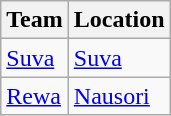<table class="wikitable sortable">
<tr>
<th>Team</th>
<th>Location</th>
</tr>
<tr>
<td><a href='#'>Suva</a></td>
<td><a href='#'>Suva</a></td>
</tr>
<tr>
<td><a href='#'>Rewa</a></td>
<td><a href='#'>Nausori</a></td>
</tr>
</table>
